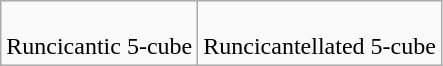<table class=wikitable>
<tr align=center>
<td><br>Runcicantic 5-cube</td>
<td><br>Runcicantellated 5-cube</td>
</tr>
</table>
